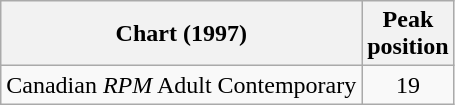<table class="wikitable">
<tr>
<th>Chart (1997)</th>
<th>Peak<br>position</th>
</tr>
<tr>
<td>Canadian <em>RPM</em> Adult Contemporary</td>
<td align="center">19</td>
</tr>
</table>
